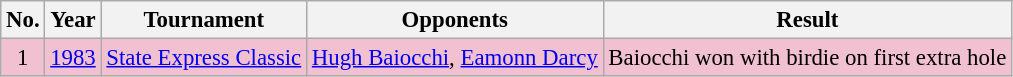<table class="wikitable" style="font-size:95%;">
<tr>
<th>No.</th>
<th>Year</th>
<th>Tournament</th>
<th>Opponents</th>
<th>Result</th>
</tr>
<tr style="background:#F2C1D1;">
<td align=center>1</td>
<td><a href='#'>1983</a></td>
<td><a href='#'>State Express Classic</a></td>
<td> <a href='#'>Hugh Baiocchi</a>,  <a href='#'>Eamonn Darcy</a></td>
<td>Baiocchi won with birdie on first extra hole</td>
</tr>
</table>
